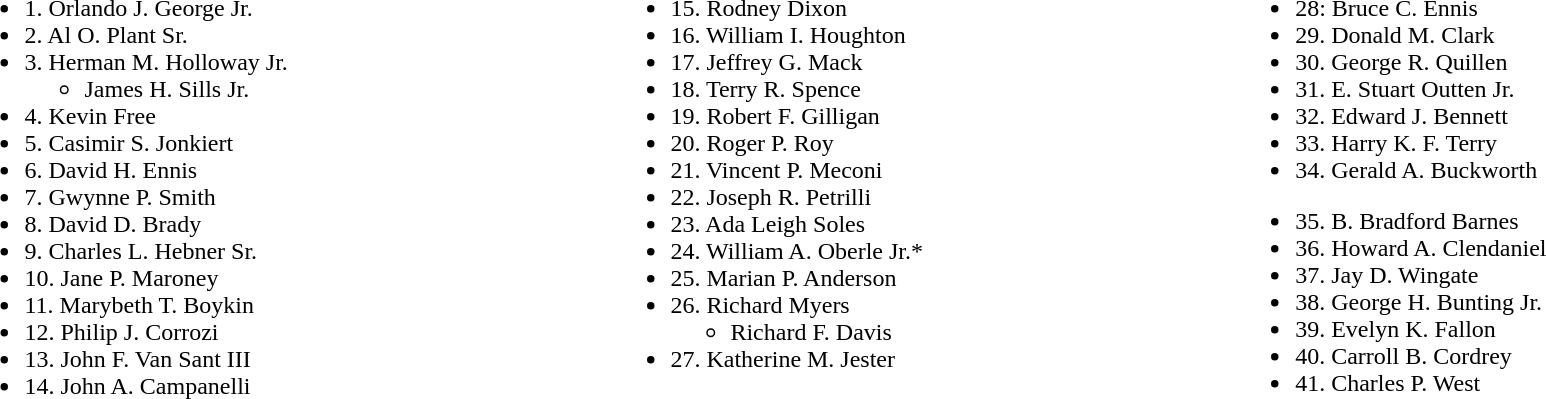<table width=100%>
<tr valign=top>
<td><br><ul><li>1. Orlando J. George Jr.</li><li>2. Al O. Plant Sr.</li><li>3. Herman M. Holloway Jr.<ul><li>James H. Sills Jr.</li></ul></li><li>4. Kevin Free</li><li>5. Casimir S. Jonkiert</li><li>6. David H. Ennis</li><li>7. Gwynne P. Smith</li><li>8. David D. Brady</li><li>9. Charles L. Hebner Sr.</li><li>10. Jane P. Maroney</li><li>11. Marybeth T. Boykin</li><li>12. Philip J. Corrozi</li><li>13. John F. Van Sant III</li><li>14. John A. Campanelli</li></ul></td>
<td><br><ul><li>15. Rodney Dixon</li><li>16. William I. Houghton</li><li>17. Jeffrey G. Mack</li><li>18. Terry R. Spence</li><li>19. Robert F. Gilligan</li><li>20. Roger P. Roy</li><li>21. Vincent P. Meconi</li><li>22. Joseph R. Petrilli</li><li>23. Ada Leigh Soles</li><li>24. William A. Oberle Jr.*</li><li>25. Marian P. Anderson</li><li>26. Richard Myers<ul><li>Richard F. Davis</li></ul></li><li>27. Katherine M. Jester</li></ul></td>
<td><br><ul><li>28: Bruce C. Ennis</li><li>29. Donald M. Clark</li><li>30. George R. Quillen</li><li>31. E. Stuart Outten Jr.</li><li>32. Edward J. Bennett</li><li>33. Harry K. F. Terry</li><li>34. Gerald A. Buckworth</li></ul><ul><li>35. B. Bradford Barnes</li><li>36. Howard A. Clendaniel</li><li>37. Jay D. Wingate</li><li>38. George H. Bunting Jr.</li><li>39. Evelyn K. Fallon</li><li>40. Carroll B. Cordrey</li><li>41. Charles P. West</li></ul></td>
</tr>
</table>
